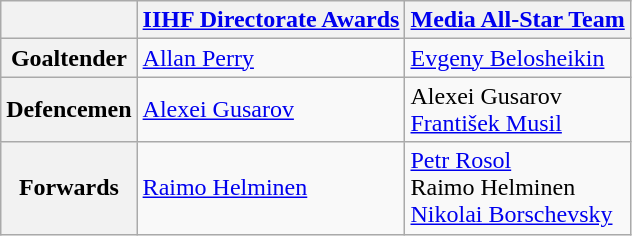<table class="wikitable">
<tr>
<th></th>
<th><a href='#'>IIHF Directorate Awards</a></th>
<th><a href='#'>Media All-Star Team</a></th>
</tr>
<tr>
<th>Goaltender</th>
<td> <a href='#'>Allan Perry</a></td>
<td> <a href='#'>Evgeny Belosheikin</a></td>
</tr>
<tr>
<th>Defencemen</th>
<td> <a href='#'>Alexei Gusarov</a></td>
<td> Alexei Gusarov<br> <a href='#'>František Musil</a></td>
</tr>
<tr>
<th>Forwards</th>
<td> <a href='#'>Raimo Helminen</a></td>
<td> <a href='#'>Petr Rosol</a><br> Raimo Helminen<br> <a href='#'>Nikolai Borschevsky</a></td>
</tr>
</table>
